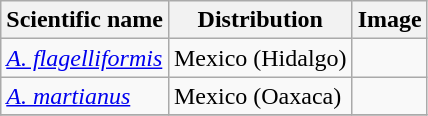<table class="wikitable">
<tr>
<th>Scientific name</th>
<th>Distribution</th>
<th>Image</th>
</tr>
<tr>
<td><a href='#'><em>A. flagelliformis</em></a></td>
<td>Mexico (Hidalgo)</td>
<td></td>
</tr>
<tr>
<td><a href='#'><em>A. martianus</em></a></td>
<td>Mexico (Oaxaca)</td>
<td></td>
</tr>
<tr>
</tr>
</table>
